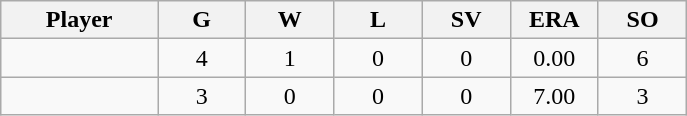<table class="wikitable sortable">
<tr>
<th bgcolor="#DDDDFF" width="16%">Player</th>
<th bgcolor="#DDDDFF" width="9%">G</th>
<th bgcolor="#DDDDFF" width="9%">W</th>
<th bgcolor="#DDDDFF" width="9%">L</th>
<th bgcolor="#DDDDFF" width="9%">SV</th>
<th bgcolor="#DDDDFF" width="9%">ERA</th>
<th bgcolor="#DDDDFF" width="9%">SO</th>
</tr>
<tr align="center">
<td></td>
<td>4</td>
<td>1</td>
<td>0</td>
<td>0</td>
<td>0.00</td>
<td>6</td>
</tr>
<tr align="center">
<td></td>
<td>3</td>
<td>0</td>
<td>0</td>
<td>0</td>
<td>7.00</td>
<td>3</td>
</tr>
</table>
